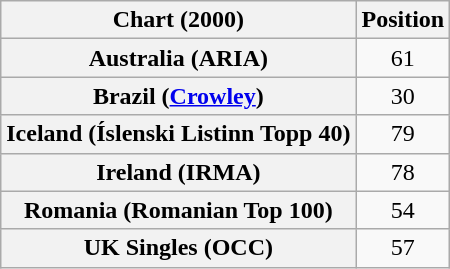<table class="wikitable plainrowheaders sortable" style="text-align:center">
<tr>
<th scope="col">Chart (2000)</th>
<th scope="col">Position</th>
</tr>
<tr>
<th scope="row">Australia (ARIA)</th>
<td>61</td>
</tr>
<tr>
<th scope="row">Brazil (<a href='#'>Crowley</a>)</th>
<td>30</td>
</tr>
<tr>
<th scope="row">Iceland (Íslenski Listinn Topp 40)</th>
<td>79</td>
</tr>
<tr>
<th scope="row">Ireland (IRMA)</th>
<td>78</td>
</tr>
<tr>
<th scope="row">Romania (Romanian Top 100)</th>
<td>54</td>
</tr>
<tr>
<th scope="row">UK Singles (OCC)</th>
<td>57</td>
</tr>
</table>
